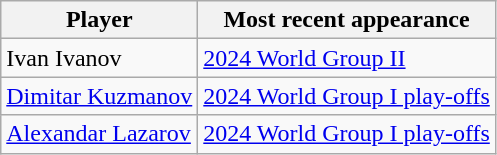<table class="wikitable">
<tr>
<th>Player</th>
<th>Most recent appearance</th>
</tr>
<tr>
<td>Ivan Ivanov</td>
<td><a href='#'>2024 World Group II</a></td>
</tr>
<tr>
<td><a href='#'>Dimitar Kuzmanov</a></td>
<td><a href='#'>2024 World Group I play-offs</a></td>
</tr>
<tr>
<td><a href='#'>Alexandar Lazarov</a></td>
<td><a href='#'>2024 World Group I play-offs</a></td>
</tr>
</table>
